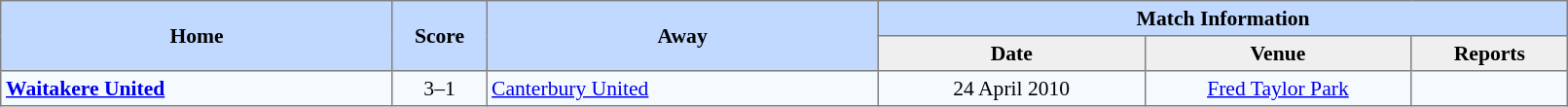<table border=1 style="border-collapse:collapse; font-size:90%; text-align:center;" cellpadding=3 cellspacing=0 width=85%>
<tr bgcolor=#C1D8FF>
<th rowspan=2 width=25%>Home</th>
<th rowspan=2 width=6%>Score</th>
<th rowspan=2 width=25%>Away</th>
<th colspan=6>Match Information</th>
</tr>
<tr bgcolor=#EFEFEF>
<th width=17%>Date</th>
<th width=17%>Venue</th>
<th width=10%>Reports</th>
</tr>
<tr bgcolor=#F5FAFF>
<td align=left> <strong><a href='#'>Waitakere United</a></strong></td>
<td>3–1</td>
<td align=left> <a href='#'>Canterbury United</a></td>
<td>24 April 2010</td>
<td><a href='#'>Fred Taylor Park</a></td>
<td></td>
</tr>
</table>
